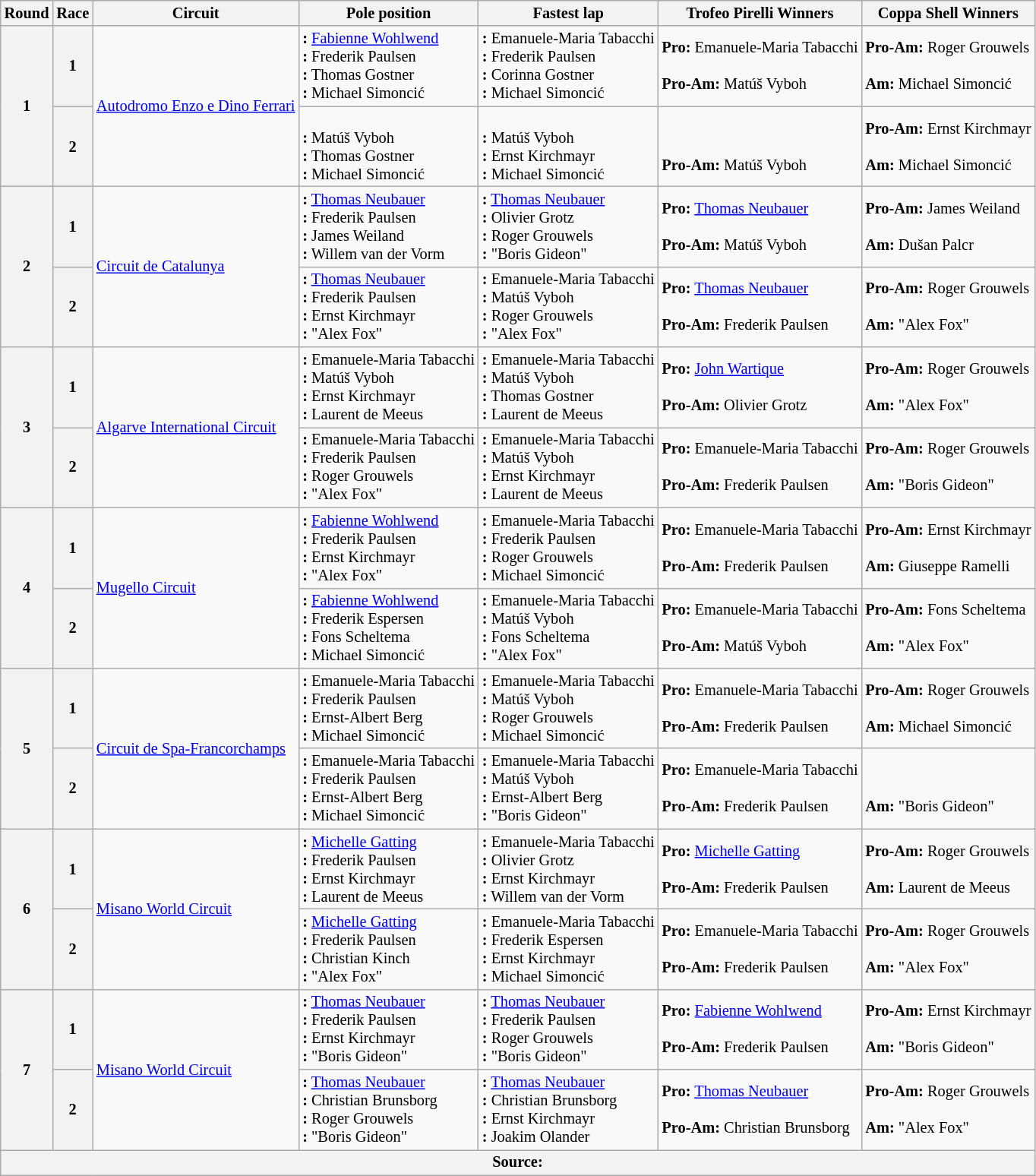<table class="wikitable" style="font-size: 85%;">
<tr>
<th>Round</th>
<th>Race</th>
<th>Circuit</th>
<th>Pole position</th>
<th>Fastest lap</th>
<th>Trofeo Pirelli Winners</th>
<th>Coppa Shell Winners</th>
</tr>
<tr>
<th rowspan=2>1</th>
<th>1</th>
<td rowspan=2> <a href='#'>Autodromo Enzo e Dino Ferrari</a></td>
<td><strong>:</strong>  <a href='#'>Fabienne Wohlwend</a><br><strong>:</strong>  Frederik Paulsen<br><strong>:</strong>  Thomas Gostner<br><strong>:</strong>  Michael Simoncić</td>
<td><strong>:</strong>  Emanuele-Maria Tabacchi<br><strong>:</strong>  Frederik Paulsen<br><strong>:</strong>  Corinna Gostner<br><strong>:</strong>  Michael Simoncić</td>
<td><strong>Pro:</strong>  Emanuele-Maria Tabacchi<br><br><strong>Pro-Am:</strong>  Matúš Vyboh<br></td>
<td><strong>Pro-Am:</strong>  Roger Grouwels<br><br><strong>Am:</strong>  Michael Simoncić<br></td>
</tr>
<tr>
<th>2</th>
<td><br><strong>:</strong>  Matúš Vyboh<br><strong>:</strong>  Thomas Gostner<br><strong>:</strong>  Michael Simoncić</td>
<td><br><strong>:</strong>  Matúš Vyboh<br><strong>:</strong>  Ernst Kirchmayr<br><strong>:</strong>  Michael Simoncić</td>
<td><br><br><strong>Pro-Am:</strong>  Matúš Vyboh<br></td>
<td><strong>Pro-Am:</strong>  Ernst Kirchmayr<br><br><strong>Am:</strong>  Michael Simoncić<br></td>
</tr>
<tr>
<th rowspan=2>2</th>
<th>1</th>
<td rowspan=2> <a href='#'>Circuit de Catalunya</a></td>
<td><strong>:</strong>  <a href='#'>Thomas Neubauer</a><br><strong>:</strong>  Frederik Paulsen<br><strong>:</strong>  James Weiland<br><strong>:</strong>  Willem van der Vorm</td>
<td><strong>:</strong>  <a href='#'>Thomas Neubauer</a><br><strong>:</strong>  Olivier Grotz<br><strong>:</strong>  Roger Grouwels<br><strong>:</strong>  "Boris Gideon"</td>
<td><strong>Pro:</strong>  <a href='#'>Thomas Neubauer</a><br><br><strong>Pro-Am:</strong>  Matúš Vyboh<br></td>
<td><strong>Pro-Am:</strong>  James Weiland<br><br><strong>Am:</strong>  Dušan Palcr<br></td>
</tr>
<tr>
<th>2</th>
<td><strong>:</strong>  <a href='#'>Thomas Neubauer</a><br><strong>:</strong>  Frederik Paulsen<br><strong>:</strong>  Ernst Kirchmayr<br><strong>:</strong>  "Alex Fox"</td>
<td><strong>:</strong>  Emanuele-Maria Tabacchi<br><strong>:</strong>  Matúš Vyboh<br><strong>:</strong>  Roger Grouwels<br><strong>:</strong>  "Alex Fox"</td>
<td><strong>Pro:</strong>  <a href='#'>Thomas Neubauer</a><br><br><strong>Pro-Am:</strong>  Frederik Paulsen<br></td>
<td><strong>Pro-Am:</strong>  Roger Grouwels<br><br><strong>Am:</strong>  "Alex Fox"<br></td>
</tr>
<tr>
<th rowspan=2>3</th>
<th>1</th>
<td rowspan=2> <a href='#'>Algarve International Circuit</a></td>
<td><strong>:</strong>  Emanuele-Maria Tabacchi<br><strong>:</strong>  Matúš Vyboh<br><strong>:</strong>  Ernst Kirchmayr<br><strong>:</strong>  Laurent de Meeus</td>
<td><strong>:</strong>  Emanuele-Maria Tabacchi<br><strong>:</strong>  Matúš Vyboh<br><strong>:</strong>  Thomas Gostner<br><strong>:</strong>  Laurent de Meeus</td>
<td><strong>Pro:</strong>  <a href='#'>John Wartique</a><br><br><strong>Pro-Am:</strong>  Olivier Grotz<br></td>
<td><strong>Pro-Am:</strong>  Roger Grouwels<br><br><strong>Am:</strong>  "Alex Fox"<br></td>
</tr>
<tr>
<th>2</th>
<td><strong>:</strong>  Emanuele-Maria Tabacchi<br><strong>:</strong>  Frederik Paulsen<br><strong>:</strong>  Roger Grouwels<br><strong>:</strong>  "Alex Fox"</td>
<td><strong>:</strong>  Emanuele-Maria Tabacchi<br><strong>:</strong>  Matúš Vyboh<br><strong>:</strong>  Ernst Kirchmayr<br><strong>:</strong>  Laurent de Meeus</td>
<td><strong>Pro:</strong>  Emanuele-Maria Tabacchi<br><br><strong>Pro-Am:</strong>  Frederik Paulsen<br></td>
<td><strong>Pro-Am:</strong>  Roger Grouwels<br><br><strong>Am:</strong>  "Boris Gideon"<br></td>
</tr>
<tr>
<th rowspan=2>4</th>
<th>1</th>
<td rowspan=2> <a href='#'>Mugello Circuit</a></td>
<td><strong>:</strong>  <a href='#'>Fabienne Wohlwend</a> <br><strong>:</strong>  Frederik Paulsen<br><strong>:</strong>  Ernst Kirchmayr<br><strong>:</strong>  "Alex Fox"</td>
<td><strong>:</strong>  Emanuele-Maria Tabacchi<br><strong>:</strong>  Frederik Paulsen<br><strong>:</strong>  Roger Grouwels<br><strong>:</strong>  Michael Simoncić</td>
<td><strong>Pro:</strong>  Emanuele-Maria Tabacchi<br><br><strong>Pro-Am:</strong>  Frederik Paulsen<br></td>
<td><strong>Pro-Am:</strong>  Ernst Kirchmayr<br><br><strong>Am:</strong>  Giuseppe Ramelli<br></td>
</tr>
<tr>
<th>2</th>
<td><strong>:</strong>  <a href='#'>Fabienne Wohlwend</a><br><strong>:</strong>  Frederik Espersen<br><strong>:</strong>  Fons Scheltema<br><strong>:</strong>  Michael Simoncić</td>
<td><strong>:</strong>  Emanuele-Maria Tabacchi<br><strong>:</strong>  Matúš Vyboh<br><strong>:</strong>  Fons Scheltema<br><strong>:</strong>  "Alex Fox"</td>
<td><strong>Pro:</strong>  Emanuele-Maria Tabacchi<br><br><strong>Pro-Am:</strong>  Matúš Vyboh<br></td>
<td><strong>Pro-Am:</strong>  Fons Scheltema<br><br><strong>Am:</strong>  "Alex Fox"<br></td>
</tr>
<tr>
<th rowspan=2>5</th>
<th>1</th>
<td rowspan=2> <a href='#'>Circuit de Spa-Francorchamps</a></td>
<td><strong>:</strong>  Emanuele-Maria Tabacchi<br><strong>:</strong>  Frederik Paulsen<br><strong>:</strong>  Ernst-Albert Berg<br><strong>:</strong>  Michael Simoncić</td>
<td><strong>:</strong>  Emanuele-Maria Tabacchi<br><strong>:</strong>  Matúš Vyboh<br><strong>:</strong>  Roger Grouwels<br><strong>:</strong>  Michael Simoncić</td>
<td><strong>Pro:</strong>  Emanuele-Maria Tabacchi<br><br><strong>Pro-Am:</strong>  Frederik Paulsen<br></td>
<td><strong>Pro-Am:</strong>  Roger Grouwels<br><br><strong>Am:</strong>  Michael Simoncić<br></td>
</tr>
<tr>
<th>2</th>
<td><strong>:</strong>  Emanuele-Maria Tabacchi<br><strong>:</strong>  Frederik Paulsen<br><strong>:</strong>  Ernst-Albert Berg<br><strong>:</strong>  Michael Simoncić</td>
<td><strong>:</strong>  Emanuele-Maria Tabacchi<br><strong>:</strong>  Matúš Vyboh<br><strong>:</strong>  Ernst-Albert Berg<br><strong>:</strong>  "Boris Gideon"</td>
<td><strong>Pro:</strong>  Emanuele-Maria Tabacchi<br><br><strong>Pro-Am:</strong>  Frederik Paulsen<br></td>
<td><br><br><strong>Am:</strong>  "Boris Gideon"<br></td>
</tr>
<tr>
<th rowspan=2>6</th>
<th>1</th>
<td rowspan=2> <a href='#'>Misano World Circuit</a></td>
<td><strong>:</strong>  <a href='#'>Michelle Gatting</a><br><strong>:</strong>  Frederik Paulsen<br><strong>:</strong>  Ernst Kirchmayr<br><strong>:</strong>  Laurent de Meeus</td>
<td><strong>:</strong>  Emanuele-Maria Tabacchi<br><strong>:</strong>  Olivier Grotz<br><strong>:</strong>  Ernst Kirchmayr<br><strong>:</strong>  Willem van der Vorm</td>
<td><strong>Pro:</strong>  <a href='#'>Michelle Gatting</a><br><br><strong>Pro-Am:</strong>  Frederik Paulsen<br></td>
<td><strong>Pro-Am:</strong>  Roger Grouwels<br><br><strong>Am:</strong>  Laurent de Meeus<br></td>
</tr>
<tr>
<th>2</th>
<td><strong>:</strong>  <a href='#'>Michelle Gatting</a><br><strong>:</strong>  Frederik Paulsen<br><strong>:</strong>  Christian Kinch<br><strong>:</strong>  "Alex Fox"</td>
<td><strong>:</strong>  Emanuele-Maria Tabacchi<br><strong>:</strong>  Frederik Espersen<br><strong>:</strong>  Ernst Kirchmayr<br><strong>:</strong>  Michael Simoncić</td>
<td><strong>Pro:</strong>  Emanuele-Maria Tabacchi<br><br><strong>Pro-Am:</strong>  Frederik Paulsen<br></td>
<td><strong>Pro-Am:</strong>  Roger Grouwels<br><br><strong>Am:</strong>  "Alex Fox"<br></td>
</tr>
<tr>
<th rowspan=2>7</th>
<th>1</th>
<td rowspan=2> <a href='#'>Misano World Circuit</a></td>
<td><strong>:</strong>  <a href='#'>Thomas Neubauer</a><br><strong>:</strong>  Frederik Paulsen<br><strong>:</strong>  Ernst Kirchmayr<br><strong>:</strong>  "Boris Gideon"</td>
<td><strong>:</strong>  <a href='#'>Thomas Neubauer</a><br><strong>:</strong>  Frederik Paulsen<br><strong>:</strong>  Roger Grouwels<br><strong>:</strong>  "Boris Gideon"</td>
<td><strong>Pro:</strong>  <a href='#'>Fabienne Wohlwend</a><br><br><strong>Pro-Am:</strong>  Frederik Paulsen<br></td>
<td><strong>Pro-Am:</strong>  Ernst Kirchmayr<br><br><strong>Am:</strong>  "Boris Gideon"<br></td>
</tr>
<tr>
<th>2</th>
<td><strong>:</strong>  <a href='#'>Thomas Neubauer</a><br><strong>:</strong>  Christian Brunsborg<br><strong>:</strong>  Roger Grouwels<br><strong>:</strong>  "Boris Gideon"</td>
<td><strong>:</strong>  <a href='#'>Thomas Neubauer</a><br><strong>:</strong>  Christian Brunsborg<br><strong>:</strong>  Ernst Kirchmayr<br><strong>:</strong>  Joakim Olander</td>
<td><strong>Pro:</strong>  <a href='#'>Thomas Neubauer</a><br><br><strong>Pro-Am:</strong>  Christian Brunsborg<br></td>
<td><strong>Pro-Am:</strong>  Roger Grouwels<br><br><strong>Am:</strong>  "Alex Fox"<br></td>
</tr>
<tr>
<th colspan=7>Source:</th>
</tr>
</table>
